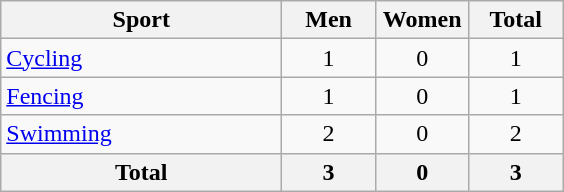<table class="wikitable sortable" style=text-align:center>
<tr>
<th width=180>Sport</th>
<th width=55>Men</th>
<th width=55>Women</th>
<th width=55>Total</th>
</tr>
<tr>
<td align=left><a href='#'>Cycling</a></td>
<td>1</td>
<td>0</td>
<td>1</td>
</tr>
<tr>
<td align=left><a href='#'>Fencing</a></td>
<td>1</td>
<td>0</td>
<td>1</td>
</tr>
<tr>
<td align=left><a href='#'>Swimming</a></td>
<td>2</td>
<td>0</td>
<td>2</td>
</tr>
<tr>
<th>Total</th>
<th>3</th>
<th>0</th>
<th>3</th>
</tr>
</table>
